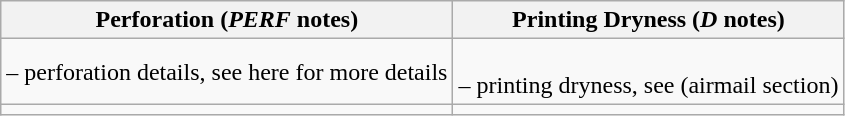<table class="wikitable" style="border:1">
<tr>
<th>Perforation (<em>PERF</em> notes)</th>
<th>Printing Dryness (<em>D</em> notes)</th>
</tr>
<tr>
<td> – perforation details, see here for more details</td>
<td><br> – printing dryness, see  (airmail section)</td>
</tr>
<tr>
<td></td>
<td></td>
</tr>
</table>
